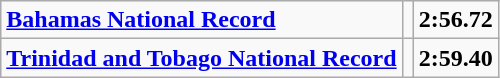<table class="wikitable">
<tr>
<td><strong><a href='#'>Bahamas National Record</a></strong></td>
<td></td>
<td><strong>2:56.72</strong></td>
</tr>
<tr>
<td><strong><a href='#'>Trinidad and Tobago National Record</a></strong></td>
<td></td>
<td><strong>2:59.40</strong></td>
</tr>
</table>
